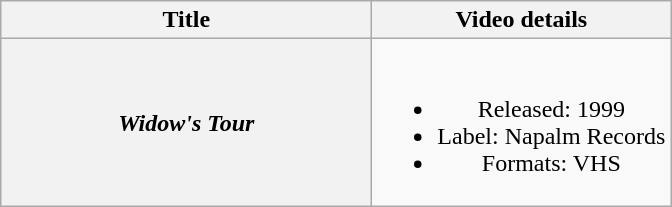<table class="wikitable plainrowheaders" style="text-align:center;">
<tr>
<th scope="col" style="width:15em;">Title</th>
<th scope="col">Video details</th>
</tr>
<tr>
<th scope="row"><em>Widow's Tour</em></th>
<td><br><ul><li>Released: 1999</li><li>Label: Napalm Records</li><li>Formats: VHS</li></ul></td>
</tr>
</table>
